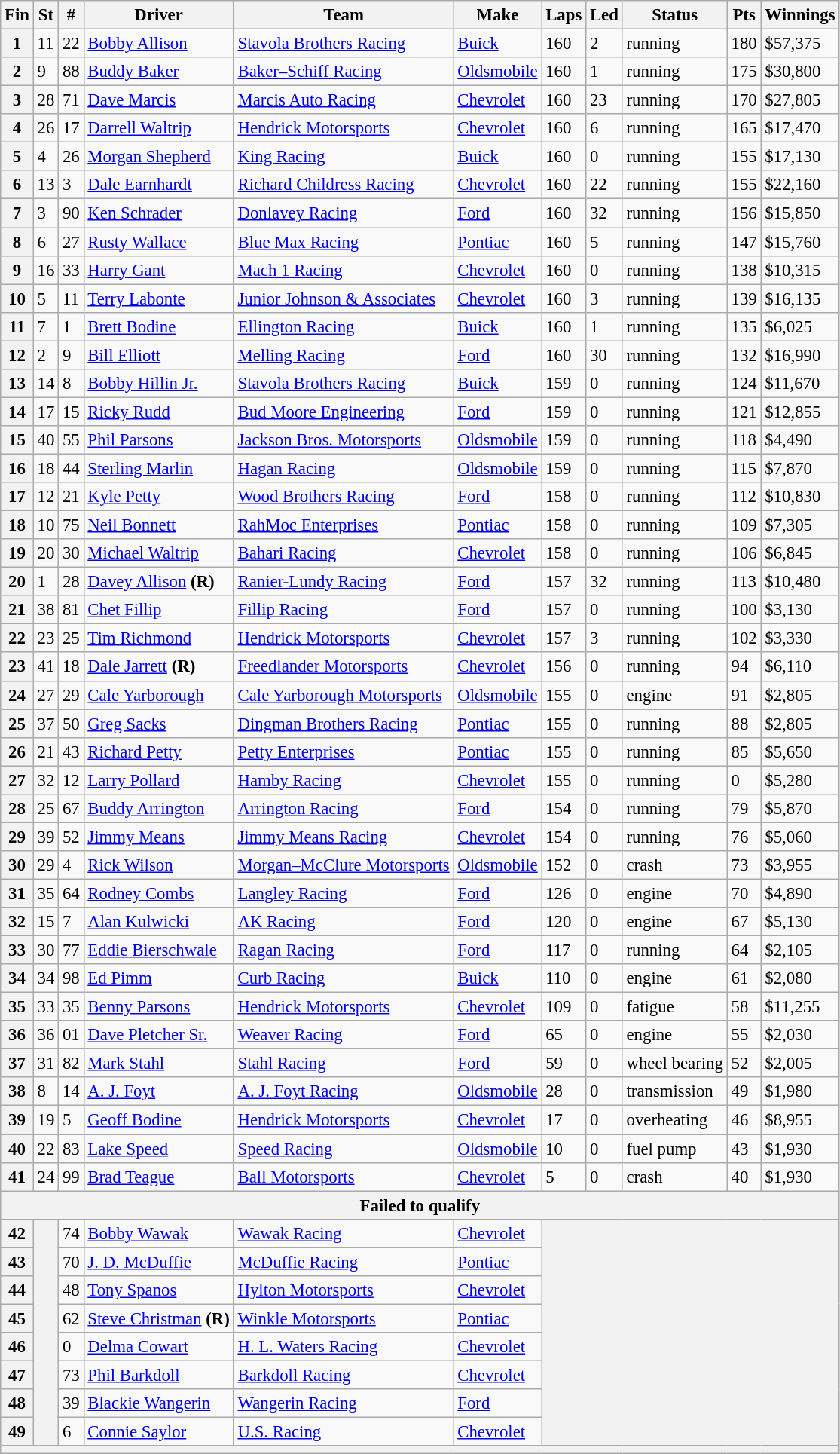<table class="wikitable" style="font-size:95%">
<tr>
<th>Fin</th>
<th>St</th>
<th>#</th>
<th>Driver</th>
<th>Team</th>
<th>Make</th>
<th>Laps</th>
<th>Led</th>
<th>Status</th>
<th>Pts</th>
<th>Winnings</th>
</tr>
<tr>
<th>1</th>
<td>11</td>
<td>22</td>
<td><a href='#'>Bobby Allison</a></td>
<td><a href='#'>Stavola Brothers Racing</a></td>
<td><a href='#'>Buick</a></td>
<td>160</td>
<td>2</td>
<td>running</td>
<td>180</td>
<td>$57,375</td>
</tr>
<tr>
<th>2</th>
<td>9</td>
<td>88</td>
<td><a href='#'>Buddy Baker</a></td>
<td><a href='#'>Baker–Schiff Racing</a></td>
<td><a href='#'>Oldsmobile</a></td>
<td>160</td>
<td>1</td>
<td>running</td>
<td>175</td>
<td>$30,800</td>
</tr>
<tr>
<th>3</th>
<td>28</td>
<td>71</td>
<td><a href='#'>Dave Marcis</a></td>
<td><a href='#'>Marcis Auto Racing</a></td>
<td><a href='#'>Chevrolet</a></td>
<td>160</td>
<td>23</td>
<td>running</td>
<td>170</td>
<td>$27,805</td>
</tr>
<tr>
<th>4</th>
<td>26</td>
<td>17</td>
<td><a href='#'>Darrell Waltrip</a></td>
<td><a href='#'>Hendrick Motorsports</a></td>
<td><a href='#'>Chevrolet</a></td>
<td>160</td>
<td>6</td>
<td>running</td>
<td>165</td>
<td>$17,470</td>
</tr>
<tr>
<th>5</th>
<td>4</td>
<td>26</td>
<td><a href='#'>Morgan Shepherd</a></td>
<td><a href='#'>King Racing</a></td>
<td><a href='#'>Buick</a></td>
<td>160</td>
<td>0</td>
<td>running</td>
<td>155</td>
<td>$17,130</td>
</tr>
<tr>
<th>6</th>
<td>13</td>
<td>3</td>
<td><a href='#'>Dale Earnhardt</a></td>
<td><a href='#'>Richard Childress Racing</a></td>
<td><a href='#'>Chevrolet</a></td>
<td>160</td>
<td>22</td>
<td>running</td>
<td>155</td>
<td>$22,160</td>
</tr>
<tr>
<th>7</th>
<td>3</td>
<td>90</td>
<td><a href='#'>Ken Schrader</a></td>
<td><a href='#'>Donlavey Racing</a></td>
<td><a href='#'>Ford</a></td>
<td>160</td>
<td>32</td>
<td>running</td>
<td>156</td>
<td>$15,850</td>
</tr>
<tr>
<th>8</th>
<td>6</td>
<td>27</td>
<td><a href='#'>Rusty Wallace</a></td>
<td><a href='#'>Blue Max Racing</a></td>
<td><a href='#'>Pontiac</a></td>
<td>160</td>
<td>5</td>
<td>running</td>
<td>147</td>
<td>$15,760</td>
</tr>
<tr>
<th>9</th>
<td>16</td>
<td>33</td>
<td><a href='#'>Harry Gant</a></td>
<td><a href='#'>Mach 1 Racing</a></td>
<td><a href='#'>Chevrolet</a></td>
<td>160</td>
<td>0</td>
<td>running</td>
<td>138</td>
<td>$10,315</td>
</tr>
<tr>
<th>10</th>
<td>5</td>
<td>11</td>
<td><a href='#'>Terry Labonte</a></td>
<td><a href='#'>Junior Johnson & Associates</a></td>
<td><a href='#'>Chevrolet</a></td>
<td>160</td>
<td>3</td>
<td>running</td>
<td>139</td>
<td>$16,135</td>
</tr>
<tr>
<th>11</th>
<td>7</td>
<td>1</td>
<td><a href='#'>Brett Bodine</a></td>
<td><a href='#'>Ellington Racing</a></td>
<td><a href='#'>Buick</a></td>
<td>160</td>
<td>1</td>
<td>running</td>
<td>135</td>
<td>$6,025</td>
</tr>
<tr>
<th>12</th>
<td>2</td>
<td>9</td>
<td><a href='#'>Bill Elliott</a></td>
<td><a href='#'>Melling Racing</a></td>
<td><a href='#'>Ford</a></td>
<td>160</td>
<td>30</td>
<td>running</td>
<td>132</td>
<td>$16,990</td>
</tr>
<tr>
<th>13</th>
<td>14</td>
<td>8</td>
<td><a href='#'>Bobby Hillin Jr.</a></td>
<td><a href='#'>Stavola Brothers Racing</a></td>
<td><a href='#'>Buick</a></td>
<td>159</td>
<td>0</td>
<td>running</td>
<td>124</td>
<td>$11,670</td>
</tr>
<tr>
<th>14</th>
<td>17</td>
<td>15</td>
<td><a href='#'>Ricky Rudd</a></td>
<td><a href='#'>Bud Moore Engineering</a></td>
<td><a href='#'>Ford</a></td>
<td>159</td>
<td>0</td>
<td>running</td>
<td>121</td>
<td>$12,855</td>
</tr>
<tr>
<th>15</th>
<td>40</td>
<td>55</td>
<td><a href='#'>Phil Parsons</a></td>
<td><a href='#'>Jackson Bros. Motorsports</a></td>
<td><a href='#'>Oldsmobile</a></td>
<td>159</td>
<td>0</td>
<td>running</td>
<td>118</td>
<td>$4,490</td>
</tr>
<tr>
<th>16</th>
<td>18</td>
<td>44</td>
<td><a href='#'>Sterling Marlin</a></td>
<td><a href='#'>Hagan Racing</a></td>
<td><a href='#'>Oldsmobile</a></td>
<td>159</td>
<td>0</td>
<td>running</td>
<td>115</td>
<td>$7,870</td>
</tr>
<tr>
<th>17</th>
<td>12</td>
<td>21</td>
<td><a href='#'>Kyle Petty</a></td>
<td><a href='#'>Wood Brothers Racing</a></td>
<td><a href='#'>Ford</a></td>
<td>158</td>
<td>0</td>
<td>running</td>
<td>112</td>
<td>$10,830</td>
</tr>
<tr>
<th>18</th>
<td>10</td>
<td>75</td>
<td><a href='#'>Neil Bonnett</a></td>
<td><a href='#'>RahMoc Enterprises</a></td>
<td><a href='#'>Pontiac</a></td>
<td>158</td>
<td>0</td>
<td>running</td>
<td>109</td>
<td>$7,305</td>
</tr>
<tr>
<th>19</th>
<td>20</td>
<td>30</td>
<td><a href='#'>Michael Waltrip</a></td>
<td><a href='#'>Bahari Racing</a></td>
<td><a href='#'>Chevrolet</a></td>
<td>158</td>
<td>0</td>
<td>running</td>
<td>106</td>
<td>$6,845</td>
</tr>
<tr>
<th>20</th>
<td>1</td>
<td>28</td>
<td><a href='#'>Davey Allison</a> <strong>(R)</strong></td>
<td><a href='#'>Ranier-Lundy Racing</a></td>
<td><a href='#'>Ford</a></td>
<td>157</td>
<td>32</td>
<td>running</td>
<td>113</td>
<td>$10,480</td>
</tr>
<tr>
<th>21</th>
<td>38</td>
<td>81</td>
<td><a href='#'>Chet Fillip</a></td>
<td><a href='#'>Fillip Racing</a></td>
<td><a href='#'>Ford</a></td>
<td>157</td>
<td>0</td>
<td>running</td>
<td>100</td>
<td>$3,130</td>
</tr>
<tr>
<th>22</th>
<td>23</td>
<td>25</td>
<td><a href='#'>Tim Richmond</a></td>
<td><a href='#'>Hendrick Motorsports</a></td>
<td><a href='#'>Chevrolet</a></td>
<td>157</td>
<td>3</td>
<td>running</td>
<td>102</td>
<td>$3,330</td>
</tr>
<tr>
<th>23</th>
<td>41</td>
<td>18</td>
<td><a href='#'>Dale Jarrett</a> <strong>(R)</strong></td>
<td><a href='#'>Freedlander Motorsports</a></td>
<td><a href='#'>Chevrolet</a></td>
<td>156</td>
<td>0</td>
<td>running</td>
<td>94</td>
<td>$6,110</td>
</tr>
<tr>
<th>24</th>
<td>27</td>
<td>29</td>
<td><a href='#'>Cale Yarborough</a></td>
<td><a href='#'>Cale Yarborough Motorsports</a></td>
<td><a href='#'>Oldsmobile</a></td>
<td>155</td>
<td>0</td>
<td>engine</td>
<td>91</td>
<td>$2,805</td>
</tr>
<tr>
<th>25</th>
<td>37</td>
<td>50</td>
<td><a href='#'>Greg Sacks</a></td>
<td><a href='#'>Dingman Brothers Racing</a></td>
<td><a href='#'>Pontiac</a></td>
<td>155</td>
<td>0</td>
<td>running</td>
<td>88</td>
<td>$2,805</td>
</tr>
<tr>
<th>26</th>
<td>21</td>
<td>43</td>
<td><a href='#'>Richard Petty</a></td>
<td><a href='#'>Petty Enterprises</a></td>
<td><a href='#'>Pontiac</a></td>
<td>155</td>
<td>0</td>
<td>running</td>
<td>85</td>
<td>$5,650</td>
</tr>
<tr>
<th>27</th>
<td>32</td>
<td>12</td>
<td><a href='#'>Larry Pollard</a></td>
<td><a href='#'>Hamby Racing</a></td>
<td><a href='#'>Chevrolet</a></td>
<td>155</td>
<td>0</td>
<td>running</td>
<td>0</td>
<td>$5,280</td>
</tr>
<tr>
<th>28</th>
<td>25</td>
<td>67</td>
<td><a href='#'>Buddy Arrington</a></td>
<td><a href='#'>Arrington Racing</a></td>
<td><a href='#'>Ford</a></td>
<td>154</td>
<td>0</td>
<td>running</td>
<td>79</td>
<td>$5,870</td>
</tr>
<tr>
<th>29</th>
<td>39</td>
<td>52</td>
<td><a href='#'>Jimmy Means</a></td>
<td><a href='#'>Jimmy Means Racing</a></td>
<td><a href='#'>Chevrolet</a></td>
<td>154</td>
<td>0</td>
<td>running</td>
<td>76</td>
<td>$5,060</td>
</tr>
<tr>
<th>30</th>
<td>29</td>
<td>4</td>
<td><a href='#'>Rick Wilson</a></td>
<td><a href='#'>Morgan–McClure Motorsports</a></td>
<td><a href='#'>Oldsmobile</a></td>
<td>152</td>
<td>0</td>
<td>crash</td>
<td>73</td>
<td>$3,955</td>
</tr>
<tr>
<th>31</th>
<td>35</td>
<td>64</td>
<td><a href='#'>Rodney Combs</a></td>
<td><a href='#'>Langley Racing</a></td>
<td><a href='#'>Ford</a></td>
<td>126</td>
<td>0</td>
<td>engine</td>
<td>70</td>
<td>$4,890</td>
</tr>
<tr>
<th>32</th>
<td>15</td>
<td>7</td>
<td><a href='#'>Alan Kulwicki</a></td>
<td><a href='#'>AK Racing</a></td>
<td><a href='#'>Ford</a></td>
<td>120</td>
<td>0</td>
<td>engine</td>
<td>67</td>
<td>$5,130</td>
</tr>
<tr>
<th>33</th>
<td>30</td>
<td>77</td>
<td><a href='#'>Eddie Bierschwale</a></td>
<td><a href='#'>Ragan Racing</a></td>
<td><a href='#'>Ford</a></td>
<td>117</td>
<td>0</td>
<td>running</td>
<td>64</td>
<td>$2,105</td>
</tr>
<tr>
<th>34</th>
<td>34</td>
<td>98</td>
<td><a href='#'>Ed Pimm</a></td>
<td><a href='#'>Curb Racing</a></td>
<td><a href='#'>Buick</a></td>
<td>110</td>
<td>0</td>
<td>engine</td>
<td>61</td>
<td>$2,080</td>
</tr>
<tr>
<th>35</th>
<td>33</td>
<td>35</td>
<td><a href='#'>Benny Parsons</a></td>
<td><a href='#'>Hendrick Motorsports</a></td>
<td><a href='#'>Chevrolet</a></td>
<td>109</td>
<td>0</td>
<td>fatigue</td>
<td>58</td>
<td>$11,255</td>
</tr>
<tr>
<th>36</th>
<td>36</td>
<td>01</td>
<td><a href='#'>Dave Pletcher Sr.</a></td>
<td><a href='#'>Weaver Racing</a></td>
<td><a href='#'>Ford</a></td>
<td>65</td>
<td>0</td>
<td>engine</td>
<td>55</td>
<td>$2,030</td>
</tr>
<tr>
<th>37</th>
<td>31</td>
<td>82</td>
<td><a href='#'>Mark Stahl</a></td>
<td><a href='#'>Stahl Racing</a></td>
<td><a href='#'>Ford</a></td>
<td>59</td>
<td>0</td>
<td>wheel bearing</td>
<td>52</td>
<td>$2,005</td>
</tr>
<tr>
<th>38</th>
<td>8</td>
<td>14</td>
<td><a href='#'>A. J. Foyt</a></td>
<td><a href='#'>A. J. Foyt Racing</a></td>
<td><a href='#'>Oldsmobile</a></td>
<td>28</td>
<td>0</td>
<td>transmission</td>
<td>49</td>
<td>$1,980</td>
</tr>
<tr>
<th>39</th>
<td>19</td>
<td>5</td>
<td><a href='#'>Geoff Bodine</a></td>
<td><a href='#'>Hendrick Motorsports</a></td>
<td><a href='#'>Chevrolet</a></td>
<td>17</td>
<td>0</td>
<td>overheating</td>
<td>46</td>
<td>$8,955</td>
</tr>
<tr>
<th>40</th>
<td>22</td>
<td>83</td>
<td><a href='#'>Lake Speed</a></td>
<td><a href='#'>Speed Racing</a></td>
<td><a href='#'>Oldsmobile</a></td>
<td>10</td>
<td>0</td>
<td>fuel pump</td>
<td>43</td>
<td>$1,930</td>
</tr>
<tr>
<th>41</th>
<td>24</td>
<td>99</td>
<td><a href='#'>Brad Teague</a></td>
<td><a href='#'>Ball Motorsports</a></td>
<td><a href='#'>Chevrolet</a></td>
<td>5</td>
<td>0</td>
<td>crash</td>
<td>40</td>
<td>$1,930</td>
</tr>
<tr>
<th colspan="11">Failed to qualify</th>
</tr>
<tr>
<th>42</th>
<th rowspan="8"></th>
<td>74</td>
<td><a href='#'>Bobby Wawak</a></td>
<td><a href='#'>Wawak Racing</a></td>
<td><a href='#'>Chevrolet</a></td>
<th colspan="5" rowspan="8"></th>
</tr>
<tr>
<th>43</th>
<td>70</td>
<td><a href='#'>J. D. McDuffie</a></td>
<td><a href='#'>McDuffie Racing</a></td>
<td><a href='#'>Pontiac</a></td>
</tr>
<tr>
<th>44</th>
<td>48</td>
<td><a href='#'>Tony Spanos</a></td>
<td><a href='#'>Hylton Motorsports</a></td>
<td><a href='#'>Chevrolet</a></td>
</tr>
<tr>
<th>45</th>
<td>62</td>
<td><a href='#'>Steve Christman</a> <strong>(R)</strong></td>
<td><a href='#'>Winkle Motorsports</a></td>
<td><a href='#'>Pontiac</a></td>
</tr>
<tr>
<th>46</th>
<td>0</td>
<td><a href='#'>Delma Cowart</a></td>
<td><a href='#'>H. L. Waters Racing</a></td>
<td><a href='#'>Chevrolet</a></td>
</tr>
<tr>
<th>47</th>
<td>73</td>
<td><a href='#'>Phil Barkdoll</a></td>
<td><a href='#'>Barkdoll Racing</a></td>
<td><a href='#'>Chevrolet</a></td>
</tr>
<tr>
<th>48</th>
<td>39</td>
<td><a href='#'>Blackie Wangerin</a></td>
<td><a href='#'>Wangerin Racing</a></td>
<td><a href='#'>Ford</a></td>
</tr>
<tr>
<th>49</th>
<td>6</td>
<td><a href='#'>Connie Saylor</a></td>
<td><a href='#'>U.S. Racing</a></td>
<td><a href='#'>Chevrolet</a></td>
</tr>
<tr>
<th colspan="11"></th>
</tr>
</table>
